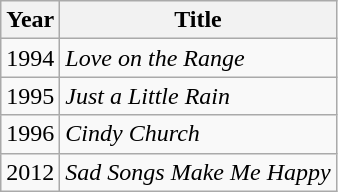<table class="wikitable">
<tr>
<th>Year</th>
<th>Title</th>
</tr>
<tr>
<td>1994</td>
<td><em>Love on the Range</em></td>
</tr>
<tr>
<td>1995</td>
<td><em>Just a Little Rain</em></td>
</tr>
<tr>
<td>1996</td>
<td><em>Cindy Church</em></td>
</tr>
<tr>
<td>2012</td>
<td><em>Sad Songs Make Me Happy</em></td>
</tr>
</table>
